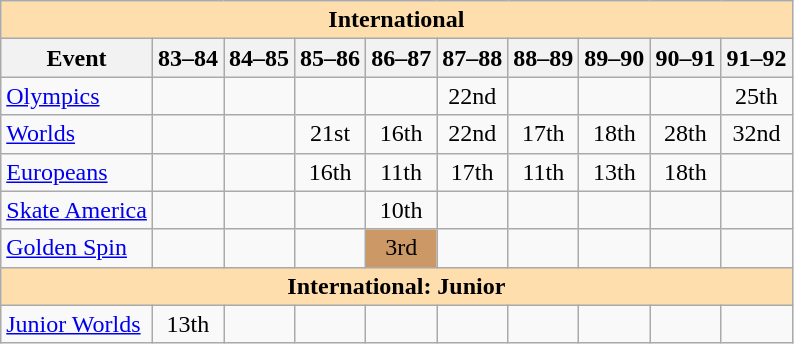<table class="wikitable" style="text-align:center">
<tr>
<th style="background-color: #ffdead; " colspan=12 align=center>International</th>
</tr>
<tr>
<th>Event</th>
<th>83–84 <br> </th>
<th>84–85 <br> </th>
<th>85–86 <br> </th>
<th>86–87 <br> </th>
<th>87–88 <br> </th>
<th>88–89 <br> </th>
<th>89–90 <br> </th>
<th>90–91 <br> </th>
<th>91–92 <br> </th>
</tr>
<tr>
<td align=left><a href='#'>Olympics</a></td>
<td></td>
<td></td>
<td></td>
<td></td>
<td>22nd</td>
<td></td>
<td></td>
<td></td>
<td>25th</td>
</tr>
<tr>
<td align=left><a href='#'>Worlds</a></td>
<td></td>
<td></td>
<td>21st</td>
<td>16th</td>
<td>22nd</td>
<td>17th</td>
<td>18th</td>
<td>28th</td>
<td>32nd</td>
</tr>
<tr>
<td align=left><a href='#'>Europeans</a></td>
<td></td>
<td></td>
<td>16th</td>
<td>11th</td>
<td>17th</td>
<td>11th</td>
<td>13th</td>
<td>18th</td>
<td></td>
</tr>
<tr>
<td align=left><a href='#'>Skate America</a></td>
<td></td>
<td></td>
<td></td>
<td>10th</td>
<td></td>
<td></td>
<td></td>
<td></td>
<td></td>
</tr>
<tr>
<td align=left><a href='#'>Golden Spin</a></td>
<td></td>
<td></td>
<td></td>
<td bgcolor=cc9966>3rd</td>
<td></td>
<td></td>
<td></td>
<td></td>
<td></td>
</tr>
<tr>
<th style="background-color: #ffdead; " colspan=12 align=center>International: Junior</th>
</tr>
<tr>
<td align=left><a href='#'>Junior Worlds</a></td>
<td>13th</td>
<td></td>
<td></td>
<td></td>
<td></td>
<td></td>
<td></td>
<td></td>
<td></td>
</tr>
</table>
